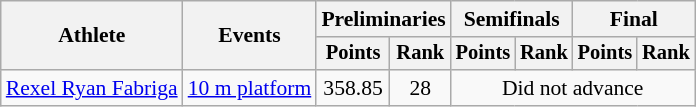<table class=wikitable style="font-size:90%">
<tr>
<th rowspan="2">Athlete</th>
<th rowspan="2">Events</th>
<th colspan="2">Preliminaries</th>
<th colspan="2">Semifinals</th>
<th colspan="2">Final</th>
</tr>
<tr style="font-size:95%">
<th>Points</th>
<th>Rank</th>
<th>Points</th>
<th>Rank</th>
<th>Points</th>
<th>Rank</th>
</tr>
<tr align=center>
<td align=left><a href='#'>Rexel Ryan Fabriga</a></td>
<td align=left><a href='#'>10 m platform</a></td>
<td>358.85</td>
<td>28</td>
<td colspan=4>Did not advance</td>
</tr>
</table>
